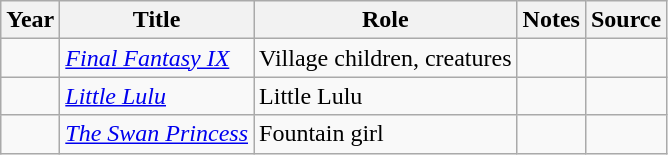<table class="wikitable sortable plainrowheaders">
<tr>
<th>Year</th>
<th>Title</th>
<th>Role</th>
<th class="unsortable">Notes</th>
<th class="unsortable">Source</th>
</tr>
<tr>
<td></td>
<td><em><a href='#'>Final Fantasy IX</a></em></td>
<td>Village children, creatures</td>
<td></td>
<td></td>
</tr>
<tr>
<td></td>
<td><em><a href='#'>Little Lulu</a></em></td>
<td>Little Lulu</td>
<td></td>
<td></td>
</tr>
<tr>
<td></td>
<td><em><a href='#'>The Swan Princess</a></em></td>
<td>Fountain girl</td>
<td></td>
<td></td>
</tr>
</table>
